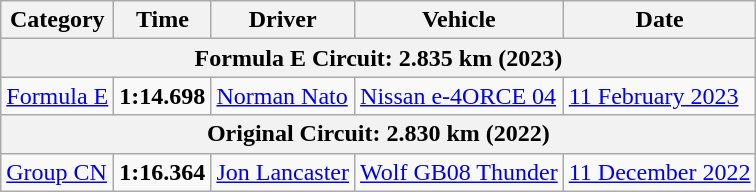<table class="wikitable">
<tr>
<th>Category</th>
<th>Time</th>
<th>Driver</th>
<th>Vehicle</th>
<th>Date</th>
</tr>
<tr>
<th colspan=5>Formula E Circuit: 2.835 km (2023)</th>
</tr>
<tr>
<td nowrap><a href='#'>Formula E</a></td>
<td><strong>1:14.698</strong></td>
<td> <a href='#'>Norman Nato</a></td>
<td><a href='#'>Nissan e-4ORCE 04</a></td>
<td><a href='#'>11 February 2023</a></td>
</tr>
<tr>
<th colspan=5>Original Circuit: 2.830 km (2022)</th>
</tr>
<tr>
<td><a href='#'>Group CN</a></td>
<td><strong>1:16.364</strong></td>
<td nowrap> <a href='#'>Jon Lancaster</a></td>
<td nowrap><a href='#'>Wolf GB08 Thunder</a></td>
<td nowrap><a href='#'>11 December 2022</a></td>
</tr>
</table>
